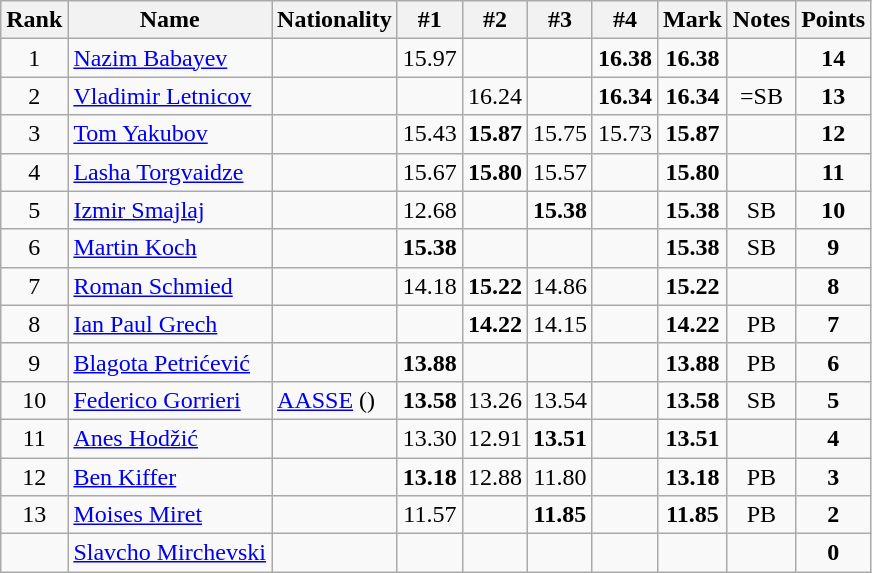<table class="wikitable sortable" style="text-align:center">
<tr>
<th>Rank</th>
<th>Name</th>
<th>Nationality</th>
<th>#1</th>
<th>#2</th>
<th>#3</th>
<th>#4</th>
<th>Mark</th>
<th>Notes</th>
<th>Points</th>
</tr>
<tr>
<td>1</td>
<td align=left><a href='#'>Nazim Babayev</a></td>
<td align=left></td>
<td>15.97</td>
<td></td>
<td></td>
<td><strong>16.38</strong></td>
<td><strong>16.38 </strong></td>
<td></td>
<td><strong>14</strong></td>
</tr>
<tr>
<td>2</td>
<td align=left><a href='#'>Vladimir Letnicov</a></td>
<td align=left></td>
<td></td>
<td>16.24</td>
<td></td>
<td><strong>16.34</strong></td>
<td><strong>16.34</strong></td>
<td>=SB</td>
<td><strong>13</strong></td>
</tr>
<tr>
<td>3</td>
<td align=left><a href='#'>Tom Yakubov</a></td>
<td align=left></td>
<td>15.43</td>
<td><strong>15.87</strong></td>
<td>15.75</td>
<td>15.73</td>
<td><strong>15.87</strong></td>
<td></td>
<td><strong>12</strong></td>
</tr>
<tr>
<td>4</td>
<td align=left><a href='#'>Lasha Torgvaidze</a></td>
<td align=left></td>
<td>15.67</td>
<td><strong>15.80</strong></td>
<td>15.57</td>
<td></td>
<td><strong>15.80</strong></td>
<td></td>
<td><strong>11</strong></td>
</tr>
<tr>
<td>5</td>
<td align=left><a href='#'>Izmir Smajlaj</a></td>
<td align=left></td>
<td>12.68</td>
<td></td>
<td><strong>15.38</strong></td>
<td></td>
<td><strong>15.38</strong></td>
<td>SB</td>
<td><strong>10</strong></td>
</tr>
<tr>
<td>6</td>
<td align=left><a href='#'>Martin Koch</a></td>
<td align=left></td>
<td><strong>15.38</strong></td>
<td></td>
<td></td>
<td></td>
<td><strong>15.38</strong></td>
<td>SB</td>
<td><strong>9</strong></td>
</tr>
<tr>
<td>7</td>
<td align=left><a href='#'>Roman Schmied</a></td>
<td align=left></td>
<td>14.18</td>
<td><strong>15.22</strong></td>
<td>14.86</td>
<td></td>
<td><strong>15.22</strong></td>
<td></td>
<td><strong>8</strong></td>
</tr>
<tr>
<td>8</td>
<td align=left><a href='#'>Ian Paul Grech</a></td>
<td align=left></td>
<td></td>
<td><strong>14.22</strong></td>
<td>14.15</td>
<td></td>
<td><strong>14.22 </strong></td>
<td>PB</td>
<td><strong>7</strong></td>
</tr>
<tr>
<td>9</td>
<td align=left><a href='#'>Blagota Petrićević</a></td>
<td align=left></td>
<td><strong>13.88</strong></td>
<td></td>
<td></td>
<td></td>
<td><strong>13.88</strong></td>
<td>PB</td>
<td><strong>6</strong></td>
</tr>
<tr>
<td>10</td>
<td align=left><a href='#'>Federico Gorrieri</a></td>
<td align=left> <a href='#'>AASSE</a> ()</td>
<td><strong>13.58</strong></td>
<td>13.26</td>
<td>13.54</td>
<td></td>
<td><strong>13.58</strong></td>
<td>SB</td>
<td><strong>5</strong></td>
</tr>
<tr>
<td>11</td>
<td align=left><a href='#'>Anes Hodžić</a></td>
<td align=left></td>
<td>13.30</td>
<td>12.91</td>
<td><strong>13.51</strong></td>
<td></td>
<td><strong>13.51</strong></td>
<td></td>
<td><strong>4</strong></td>
</tr>
<tr>
<td>12</td>
<td align=left><a href='#'>Ben Kiffer</a></td>
<td align=left></td>
<td><strong>13.18</strong></td>
<td>12.88</td>
<td>11.80</td>
<td></td>
<td><strong>13.18</strong></td>
<td>PB</td>
<td><strong>3</strong></td>
</tr>
<tr>
<td>13</td>
<td align=left><a href='#'>Moises Miret</a></td>
<td align=left></td>
<td>11.57</td>
<td></td>
<td><strong>11.85</strong></td>
<td></td>
<td><strong>11.85</strong></td>
<td>PB</td>
<td><strong>2</strong></td>
</tr>
<tr>
<td></td>
<td align=left><a href='#'>Slavcho Mirchevski</a></td>
<td align=left></td>
<td></td>
<td></td>
<td></td>
<td></td>
<td><strong></strong></td>
<td></td>
<td><strong>0</strong></td>
</tr>
</table>
